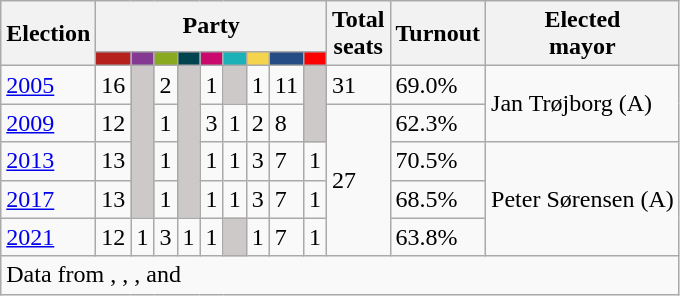<table class="wikitable">
<tr>
<th rowspan="2">Election</th>
<th colspan="9">Party</th>
<th rowspan="2">Total<br>seats</th>
<th rowspan="2">Turnout</th>
<th rowspan="2">Elected<br>mayor</th>
</tr>
<tr>
<td style="background:#B5211D;"><strong><a href='#'></a></strong></td>
<td style="background:#843A93;"><strong><a href='#'></a></strong></td>
<td style="background:#89A920;"><strong><a href='#'></a></strong></td>
<td style="background:#004450;"><strong><a href='#'></a></strong></td>
<td style="background:#C9096C;"><strong><a href='#'></a></strong></td>
<td style="background:#1CB1B7;"><strong><a href='#'></a></strong></td>
<td style="background:#F4D44D;"><strong><a href='#'></a></strong></td>
<td style="background:#254C85;"><strong><a href='#'></a></strong></td>
<td style="background:#FF0000;"><strong><a href='#'></a></strong></td>
</tr>
<tr>
<td><a href='#'>2005</a></td>
<td>16</td>
<td style="background:#CDC9C9;" rowspan="4"></td>
<td>2</td>
<td style="background:#CDC9C9;" rowspan="4"></td>
<td>1</td>
<td style="background:#CDC9C9;"></td>
<td>1</td>
<td>11</td>
<td style="background:#CDC9C9;" rowspan="2"></td>
<td>31</td>
<td>69.0%</td>
<td rowspan="2">Jan Trøjborg (A)</td>
</tr>
<tr>
<td><a href='#'>2009</a></td>
<td>12</td>
<td>1</td>
<td>3</td>
<td>1</td>
<td>2</td>
<td>8</td>
<td rowspan="4">27</td>
<td>62.3%</td>
</tr>
<tr>
<td><a href='#'>2013</a></td>
<td>13</td>
<td>1</td>
<td>1</td>
<td>1</td>
<td>3</td>
<td>7</td>
<td>1</td>
<td>70.5%</td>
<td rowspan="3">Peter Sørensen (A)</td>
</tr>
<tr>
<td><a href='#'>2017</a></td>
<td>13</td>
<td>1</td>
<td>1</td>
<td>1</td>
<td>3</td>
<td>7</td>
<td>1</td>
<td>68.5%</td>
</tr>
<tr>
<td><a href='#'>2021</a></td>
<td>12</td>
<td>1</td>
<td>3</td>
<td>1</td>
<td>1</td>
<td style="background:#CDC9C9;"></td>
<td>1</td>
<td>7</td>
<td>1</td>
<td>63.8%</td>
</tr>
<tr>
<td colspan="16">Data from , , ,  and </td>
</tr>
</table>
